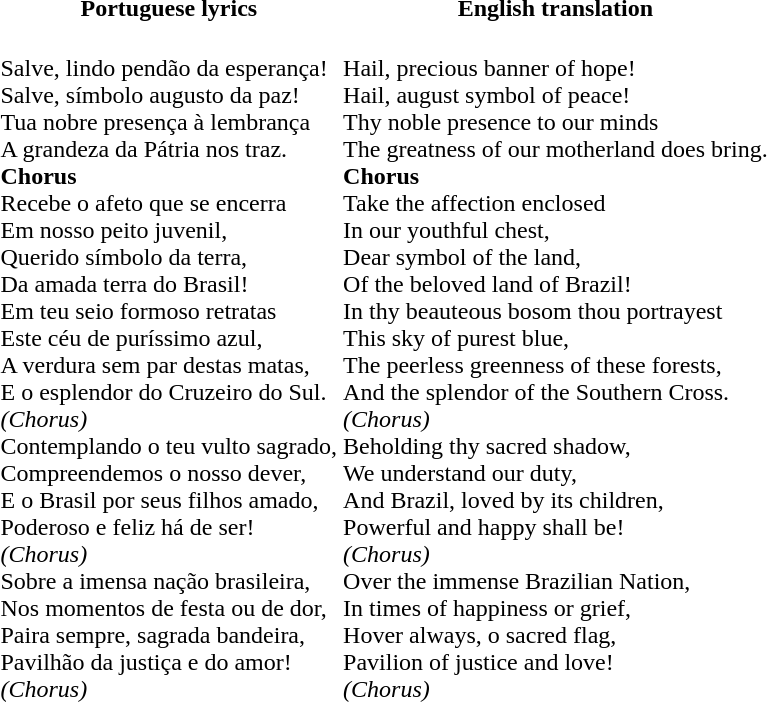<table>
<tr>
<th>Portuguese lyrics</th>
<th>English translation</th>
</tr>
<tr>
<td lang="pt" style="vertical-align:top; white-space:nowrap;"><br>Salve, lindo pendão da esperança!<br>Salve, símbolo augusto da paz!<br>Tua nobre presença à lembrança<br>A grandeza da Pátria nos traz.<br><strong>Chorus</strong><br>Recebe o afeto que se encerra<br>Em nosso peito juvenil,<br>Querido símbolo da terra,<br>Da amada terra do Brasil!<br>Em teu seio formoso retratas<br>Este céu de puríssimo azul,<br>A verdura sem par destas matas,<br>E o esplendor do Cruzeiro do Sul.<br><em>(Chorus)</em><br>Contemplando o teu vulto sagrado,<br>Compreendemos o nosso dever,<br>E o Brasil por seus filhos amado,<br>Poderoso e feliz há de ser!<br><em>(Chorus)</em><br>Sobre a imensa nação brasileira,<br>Nos momentos de festa ou de dor,<br>Paira sempre, sagrada bandeira,<br>Pavilhão da justiça e do amor!<br><em>(Chorus)</em></td>
<td style="vertical-align:top; white-space:nowrap;"><br>Hail, precious banner of hope!<br>Hail, august symbol of peace!<br>Thy noble presence to our minds<br>The greatness of our motherland does bring.<br><strong>Chorus</strong><br>Take the affection enclosed<br>In our youthful chest,<br>Dear symbol of the land,<br>Of the beloved land of Brazil!<br>In thy beauteous bosom thou portrayest<br>This sky of purest blue,<br>The peerless greenness of these forests,<br>And the splendor of the Southern Cross.<br><em>(Chorus)</em><br>Beholding thy sacred shadow,<br>We understand our duty,<br>And Brazil, loved by its children,<br>Powerful and happy shall be!<br><em>(Chorus)</em><br>Over the immense Brazilian Nation,<br>In times of happiness or grief,<br>Hover always, o sacred flag,<br>Pavilion of justice and love!<br><em>(Chorus)</em></td>
</tr>
</table>
